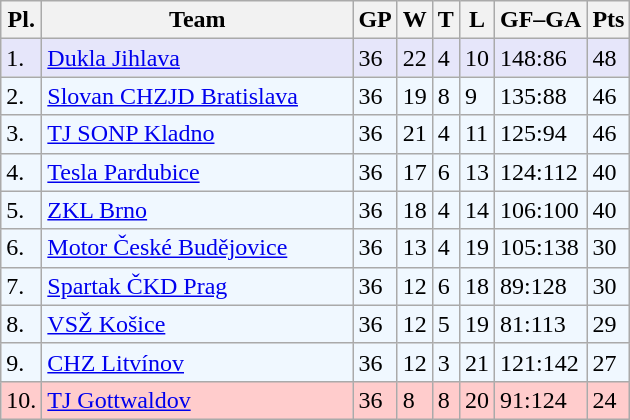<table class="wikitable">
<tr>
<th>Pl.</th>
<th width="200">Team</th>
<th>GP</th>
<th>W</th>
<th>T</th>
<th>L</th>
<th>GF–GA</th>
<th>Pts</th>
</tr>
<tr bgcolor="#e6e6fa">
<td>1.</td>
<td><a href='#'>Dukla Jihlava</a></td>
<td>36</td>
<td>22</td>
<td>4</td>
<td>10</td>
<td>148:86</td>
<td>48</td>
</tr>
<tr bgcolor="#f0f8ff">
<td>2.</td>
<td><a href='#'>Slovan CHZJD Bratislava</a></td>
<td>36</td>
<td>19</td>
<td>8</td>
<td>9</td>
<td>135:88</td>
<td>46</td>
</tr>
<tr bgcolor="#f0f8ff">
<td>3.</td>
<td><a href='#'>TJ SONP Kladno</a></td>
<td>36</td>
<td>21</td>
<td>4</td>
<td>11</td>
<td>125:94</td>
<td>46</td>
</tr>
<tr bgcolor="#f0f8ff">
<td>4.</td>
<td><a href='#'>Tesla Pardubice</a></td>
<td>36</td>
<td>17</td>
<td>6</td>
<td>13</td>
<td>124:112</td>
<td>40</td>
</tr>
<tr bgcolor="#f0f8ff">
<td>5.</td>
<td><a href='#'>ZKL Brno</a></td>
<td>36</td>
<td>18</td>
<td>4</td>
<td>14</td>
<td>106:100</td>
<td>40</td>
</tr>
<tr bgcolor="#f0f8ff">
<td>6.</td>
<td><a href='#'>Motor České Budějovice</a></td>
<td>36</td>
<td>13</td>
<td>4</td>
<td>19</td>
<td>105:138</td>
<td>30</td>
</tr>
<tr bgcolor="#f0f8ff">
<td>7.</td>
<td><a href='#'>Spartak ČKD Prag</a></td>
<td>36</td>
<td>12</td>
<td>6</td>
<td>18</td>
<td>89:128</td>
<td>30</td>
</tr>
<tr bgcolor="#f0f8ff">
<td>8.</td>
<td><a href='#'>VSŽ Košice</a></td>
<td>36</td>
<td>12</td>
<td>5</td>
<td>19</td>
<td>81:113</td>
<td>29</td>
</tr>
<tr bgcolor="#f0f8ff">
<td>9.</td>
<td><a href='#'>CHZ Litvínov</a></td>
<td>36</td>
<td>12</td>
<td>3</td>
<td>21</td>
<td>121:142</td>
<td>27</td>
</tr>
<tr bgcolor="#ffcccc">
<td>10.</td>
<td><a href='#'>TJ Gottwaldov</a></td>
<td>36</td>
<td>8</td>
<td>8</td>
<td>20</td>
<td>91:124</td>
<td>24</td>
</tr>
</table>
